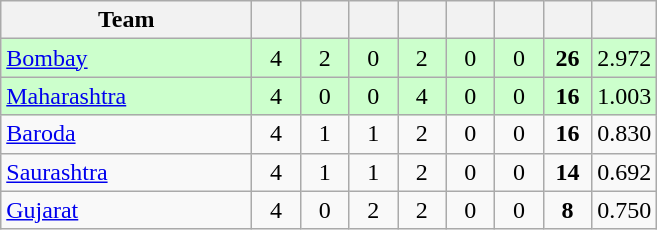<table class="wikitable" style="text-align:center">
<tr>
<th style="width:160px">Team</th>
<th style="width:25px"></th>
<th style="width:25px"></th>
<th style="width:25px"></th>
<th style="width:25px"></th>
<th style="width:25px"></th>
<th style="width:25px"></th>
<th style="width:25px"></th>
<th style="width:25px;"></th>
</tr>
<tr style="background:#cfc;">
<td style="text-align:left"><a href='#'>Bombay</a></td>
<td>4</td>
<td>2</td>
<td>0</td>
<td>2</td>
<td>0</td>
<td>0</td>
<td><strong>26</strong></td>
<td>2.972</td>
</tr>
<tr style="background:#cfc;">
<td style="text-align:left"><a href='#'>Maharashtra</a></td>
<td>4</td>
<td>0</td>
<td>0</td>
<td>4</td>
<td>0</td>
<td>0</td>
<td><strong>16</strong></td>
<td>1.003</td>
</tr>
<tr>
<td style="text-align:left"><a href='#'>Baroda</a></td>
<td>4</td>
<td>1</td>
<td>1</td>
<td>2</td>
<td>0</td>
<td>0</td>
<td><strong>16</strong></td>
<td>0.830</td>
</tr>
<tr>
<td style="text-align:left"><a href='#'>Saurashtra</a></td>
<td>4</td>
<td>1</td>
<td>1</td>
<td>2</td>
<td>0</td>
<td>0</td>
<td><strong>14</strong></td>
<td>0.692</td>
</tr>
<tr>
<td style="text-align:left"><a href='#'>Gujarat</a></td>
<td>4</td>
<td>0</td>
<td>2</td>
<td>2</td>
<td>0</td>
<td>0</td>
<td><strong>8</strong></td>
<td>0.750</td>
</tr>
</table>
